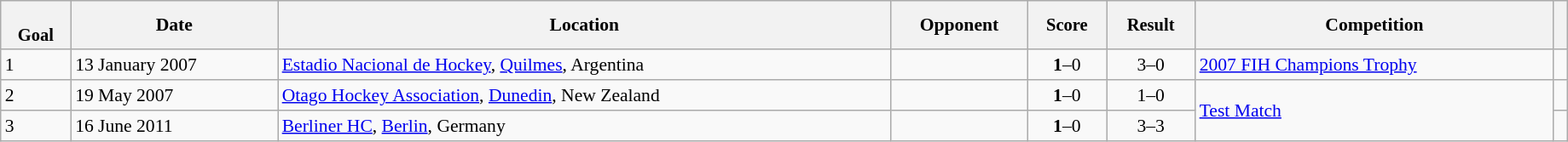<table class="wikitable sortable" style="font-size:90%" width=97%>
<tr>
<th style="font-size:95%;" data-sort-type=number><br>Goal</th>
<th align=center>Date</th>
<th>Location</th>
<th width=100>Opponent</th>
<th data-sort-type="number" style="font-size:95%">Score</th>
<th data-sort-type="number" style="font-size:95%">Result</th>
<th>Competition</th>
<th></th>
</tr>
<tr>
<td>1</td>
<td>13 January 2007</td>
<td><a href='#'>Estadio Nacional de Hockey</a>, <a href='#'>Quilmes</a>, Argentina</td>
<td></td>
<td align="center"><strong>1</strong>–0</td>
<td align="center">3–0</td>
<td><a href='#'>2007 FIH Champions Trophy</a></td>
<td></td>
</tr>
<tr>
<td>2</td>
<td>19 May 2007</td>
<td><a href='#'>Otago Hockey Association</a>, <a href='#'>Dunedin</a>, New Zealand</td>
<td></td>
<td align="center"><strong>1</strong>–0</td>
<td align="center">1–0</td>
<td rowspan=2><a href='#'>Test Match</a></td>
<td></td>
</tr>
<tr>
<td>3</td>
<td>16 June 2011</td>
<td><a href='#'>Berliner HC</a>, <a href='#'>Berlin</a>, Germany</td>
<td></td>
<td align="center"><strong>1</strong>–0</td>
<td align="center">3–3</td>
<td></td>
</tr>
</table>
